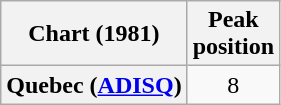<table class="wikitable plainrowheaders" style="text-align:center">
<tr>
<th scope="col">Chart (1981)</th>
<th scope="col">Peak<br>position</th>
</tr>
<tr>
<th scope="row">Quebec (<a href='#'>ADISQ</a>)</th>
<td>8</td>
</tr>
</table>
